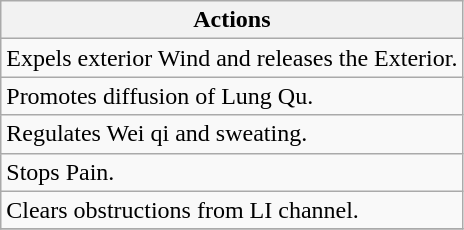<table class="wikitable" border="1">
<tr>
<th>Actions</th>
</tr>
<tr>
<td>Expels exterior Wind and releases the Exterior.</td>
</tr>
<tr>
<td>Promotes diffusion of Lung Qu.</td>
</tr>
<tr>
<td>Regulates Wei qi and sweating.</td>
</tr>
<tr>
<td>Stops Pain.</td>
</tr>
<tr>
<td>Clears obstructions from LI channel.</td>
</tr>
<tr>
</tr>
</table>
